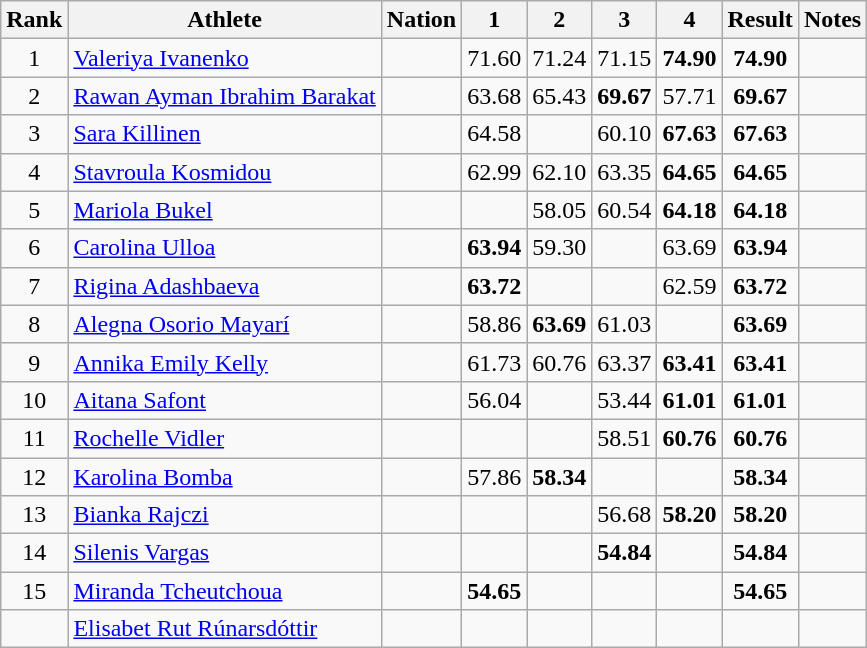<table class="wikitable sortable" style="text-align:center">
<tr>
<th>Rank</th>
<th>Athlete</th>
<th>Nation</th>
<th>1</th>
<th>2</th>
<th>3</th>
<th>4</th>
<th>Result</th>
<th>Notes</th>
</tr>
<tr>
<td>1</td>
<td align=left><a href='#'>Valeriya Ivanenko</a></td>
<td align=left></td>
<td>71.60</td>
<td>71.24</td>
<td>71.15</td>
<td><strong>74.90</strong></td>
<td><strong>74.90</strong></td>
<td></td>
</tr>
<tr>
<td>2</td>
<td align=left><a href='#'>Rawan Ayman Ibrahim Barakat</a></td>
<td align=left></td>
<td>63.68</td>
<td>65.43</td>
<td><strong>69.67</strong></td>
<td>57.71</td>
<td><strong>69.67</strong></td>
<td></td>
</tr>
<tr>
<td>3</td>
<td align=left><a href='#'>Sara Killinen</a></td>
<td align=left></td>
<td>64.58</td>
<td></td>
<td>60.10</td>
<td><strong>67.63</strong></td>
<td><strong>67.63</strong></td>
<td></td>
</tr>
<tr>
<td>4</td>
<td align=left><a href='#'>Stavroula Kosmidou</a></td>
<td align=left></td>
<td>62.99</td>
<td>62.10</td>
<td>63.35</td>
<td><strong>64.65</strong></td>
<td><strong>64.65</strong></td>
<td></td>
</tr>
<tr>
<td>5</td>
<td align=left><a href='#'>Mariola Bukel</a></td>
<td align=left></td>
<td></td>
<td>58.05</td>
<td>60.54</td>
<td><strong>64.18</strong></td>
<td><strong>64.18</strong></td>
<td></td>
</tr>
<tr>
<td>6</td>
<td align=left><a href='#'>Carolina Ulloa</a></td>
<td align=left></td>
<td><strong>63.94</strong></td>
<td>59.30</td>
<td></td>
<td>63.69</td>
<td><strong>63.94</strong></td>
<td></td>
</tr>
<tr>
<td>7</td>
<td align=left><a href='#'>Rigina Adashbaeva</a></td>
<td align=left></td>
<td><strong>63.72</strong></td>
<td></td>
<td></td>
<td>62.59</td>
<td><strong>63.72</strong></td>
<td></td>
</tr>
<tr>
<td>8</td>
<td align=left><a href='#'>Alegna Osorio Mayarí</a></td>
<td align=left></td>
<td>58.86</td>
<td><strong>63.69</strong></td>
<td>61.03</td>
<td></td>
<td><strong>63.69</strong></td>
<td></td>
</tr>
<tr>
<td>9</td>
<td align=left><a href='#'>Annika Emily Kelly</a></td>
<td align=left></td>
<td>61.73</td>
<td>60.76</td>
<td>63.37</td>
<td><strong>63.41</strong></td>
<td><strong>63.41</strong></td>
<td></td>
</tr>
<tr>
<td>10</td>
<td align=left><a href='#'>Aitana Safont</a></td>
<td align=left></td>
<td>56.04</td>
<td></td>
<td>53.44</td>
<td><strong>61.01</strong></td>
<td><strong>61.01</strong></td>
<td></td>
</tr>
<tr>
<td>11</td>
<td align=left><a href='#'>Rochelle Vidler</a></td>
<td align=left></td>
<td></td>
<td></td>
<td>58.51</td>
<td><strong>60.76</strong></td>
<td><strong>60.76</strong></td>
<td></td>
</tr>
<tr>
<td>12</td>
<td align=left><a href='#'>Karolina Bomba</a></td>
<td align=left></td>
<td>57.86</td>
<td><strong>58.34</strong></td>
<td></td>
<td></td>
<td><strong>58.34</strong></td>
<td></td>
</tr>
<tr>
<td>13</td>
<td align=left><a href='#'>Bianka Rajczi</a></td>
<td align=left></td>
<td></td>
<td></td>
<td>56.68</td>
<td><strong>58.20</strong></td>
<td><strong>58.20</strong></td>
<td></td>
</tr>
<tr>
<td>14</td>
<td align=left><a href='#'>Silenis Vargas</a></td>
<td align=left></td>
<td></td>
<td></td>
<td><strong>54.84</strong></td>
<td></td>
<td><strong>54.84</strong></td>
<td></td>
</tr>
<tr>
<td>15</td>
<td align=left><a href='#'>Miranda Tcheutchoua</a></td>
<td align=left></td>
<td><strong>54.65</strong></td>
<td></td>
<td></td>
<td></td>
<td><strong>54.65</strong></td>
<td></td>
</tr>
<tr>
<td></td>
<td align=left><a href='#'>Elisabet Rut Rúnarsdóttir</a></td>
<td align=left></td>
<td></td>
<td></td>
<td></td>
<td></td>
<td><strong> </strong></td>
<td></td>
</tr>
</table>
